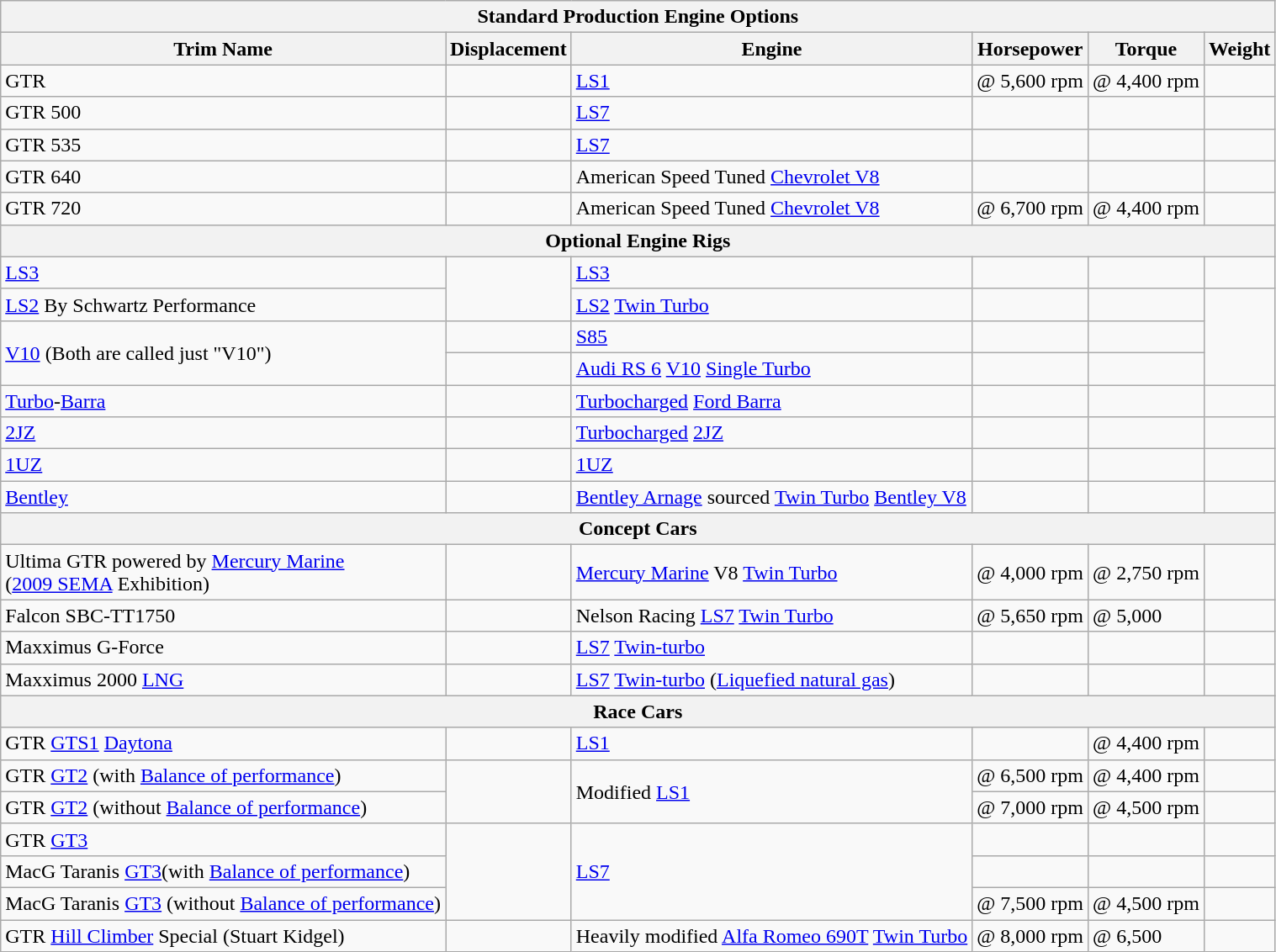<table class="wikitable sortable">
<tr>
<th colspan="6">Standard Production Engine Options</th>
</tr>
<tr>
<th>Trim Name</th>
<th>Displacement</th>
<th>Engine</th>
<th>Horsepower</th>
<th>Torque</th>
<th>Weight</th>
</tr>
<tr>
<td>GTR</td>
<td></td>
<td><a href='#'>LS1</a></td>
<td> @ 5,600 rpm</td>
<td> @ 4,400 rpm</td>
<td></td>
</tr>
<tr>
<td>GTR 500</td>
<td></td>
<td><a href='#'>LS7</a></td>
<td></td>
<td></td>
<td></td>
</tr>
<tr>
<td>GTR 535</td>
<td></td>
<td><a href='#'>LS7</a></td>
<td></td>
<td></td>
<td></td>
</tr>
<tr>
<td>GTR 640</td>
<td></td>
<td>American Speed Tuned <a href='#'>Chevrolet V8</a></td>
<td></td>
<td></td>
<td></td>
</tr>
<tr>
<td>GTR 720</td>
<td></td>
<td>American Speed Tuned <a href='#'>Chevrolet V8</a></td>
<td> @ 6,700 rpm</td>
<td> @ 4,400 rpm</td>
<td></td>
</tr>
<tr>
<th colspan="6">Optional Engine Rigs</th>
</tr>
<tr>
<td><a href='#'>LS3</a></td>
<td rowspan="2"></td>
<td><a href='#'>LS3</a></td>
<td></td>
<td></td>
<td></td>
</tr>
<tr>
<td><a href='#'>LS2</a> By Schwartz Performance</td>
<td><a href='#'>LS2</a> <a href='#'>Twin Turbo</a></td>
<td></td>
<td></td>
<td rowspan="3"></td>
</tr>
<tr>
<td rowspan="2"><a href='#'>V10</a> (Both are called just "V10")</td>
<td></td>
<td><a href='#'>S85</a></td>
<td></td>
<td></td>
</tr>
<tr>
<td></td>
<td><a href='#'>Audi RS 6</a> <a href='#'>V10</a> <a href='#'>Single Turbo</a></td>
<td></td>
<td></td>
</tr>
<tr>
<td><a href='#'>Turbo</a>-<a href='#'>Barra</a></td>
<td></td>
<td><a href='#'>Turbocharged</a> <a href='#'>Ford Barra</a></td>
<td></td>
<td></td>
<td></td>
</tr>
<tr>
<td><a href='#'>2JZ</a></td>
<td></td>
<td><a href='#'>Turbocharged</a> <a href='#'>2JZ</a></td>
<td></td>
<td></td>
<td></td>
</tr>
<tr>
<td><a href='#'>1UZ</a></td>
<td></td>
<td><a href='#'>1UZ</a></td>
<td></td>
<td></td>
<td></td>
</tr>
<tr>
<td><a href='#'>Bentley</a></td>
<td></td>
<td><a href='#'>Bentley Arnage</a> sourced <a href='#'>Twin Turbo</a> <a href='#'>Bentley V8</a></td>
<td></td>
<td></td>
<td></td>
</tr>
<tr>
<th colspan="6">Concept Cars</th>
</tr>
<tr>
<td>Ultima GTR powered by <a href='#'>Mercury Marine</a><br>(<a href='#'>2009 SEMA</a> Exhibition)</td>
<td></td>
<td><a href='#'>Mercury Marine</a> V8 <a href='#'>Twin Turbo</a></td>
<td> @ 4,000 rpm</td>
<td> @ 2,750 rpm</td>
<td></td>
</tr>
<tr>
<td>Falcon SBC-TT1750</td>
<td></td>
<td>Nelson Racing <a href='#'>LS7</a> <a href='#'>Twin Turbo</a></td>
<td> @ 5,650 rpm</td>
<td> @ 5,000</td>
<td></td>
</tr>
<tr>
<td>Maxximus G-Force</td>
<td></td>
<td><a href='#'>LS7</a> <a href='#'>Twin-turbo</a></td>
<td></td>
<td></td>
<td></td>
</tr>
<tr>
<td>Maxximus 2000 <a href='#'>LNG</a></td>
<td></td>
<td><a href='#'>LS7</a> <a href='#'>Twin-turbo</a> (<a href='#'>Liquefied natural gas</a>)</td>
<td></td>
<td></td>
<td></td>
</tr>
<tr>
<th colspan="6">Race Cars</th>
</tr>
<tr>
<td>GTR <a href='#'>GTS1</a> <a href='#'>Daytona</a></td>
<td></td>
<td><a href='#'>LS1</a></td>
<td></td>
<td> @ 4,400 rpm</td>
<td></td>
</tr>
<tr>
<td>GTR <a href='#'>GT2</a> (with <a href='#'>Balance of performance</a>) </td>
<td rowspan="2"></td>
<td rowspan="2">Modified <a href='#'>LS1</a></td>
<td> @ 6,500 rpm</td>
<td> @ 4,400 rpm</td>
<td></td>
</tr>
<tr>
<td>GTR <a href='#'>GT2</a> (without <a href='#'>Balance of performance</a>) </td>
<td> @ 7,000 rpm</td>
<td> @ 4,500 rpm</td>
<td></td>
</tr>
<tr>
<td>GTR <a href='#'>GT3</a></td>
<td rowspan="3"></td>
<td rowspan="3"><a href='#'>LS7</a></td>
<td></td>
<td></td>
<td></td>
</tr>
<tr>
<td>MacG Taranis <a href='#'>GT3</a>(with <a href='#'>Balance of performance</a>)</td>
<td></td>
<td></td>
<td></td>
</tr>
<tr>
<td>MacG Taranis <a href='#'>GT3</a> (without <a href='#'>Balance of performance</a>)</td>
<td> @ 7,500 rpm</td>
<td> @ 4,500 rpm</td>
<td></td>
</tr>
<tr>
<td>GTR <a href='#'>Hill Climber</a> Special (Stuart Kidgel)</td>
<td></td>
<td>Heavily modified <a href='#'>Alfa Romeo 690T</a> <a href='#'>Twin Turbo</a></td>
<td> @ 8,000 rpm</td>
<td> @ 6,500</td>
<td></td>
</tr>
</table>
